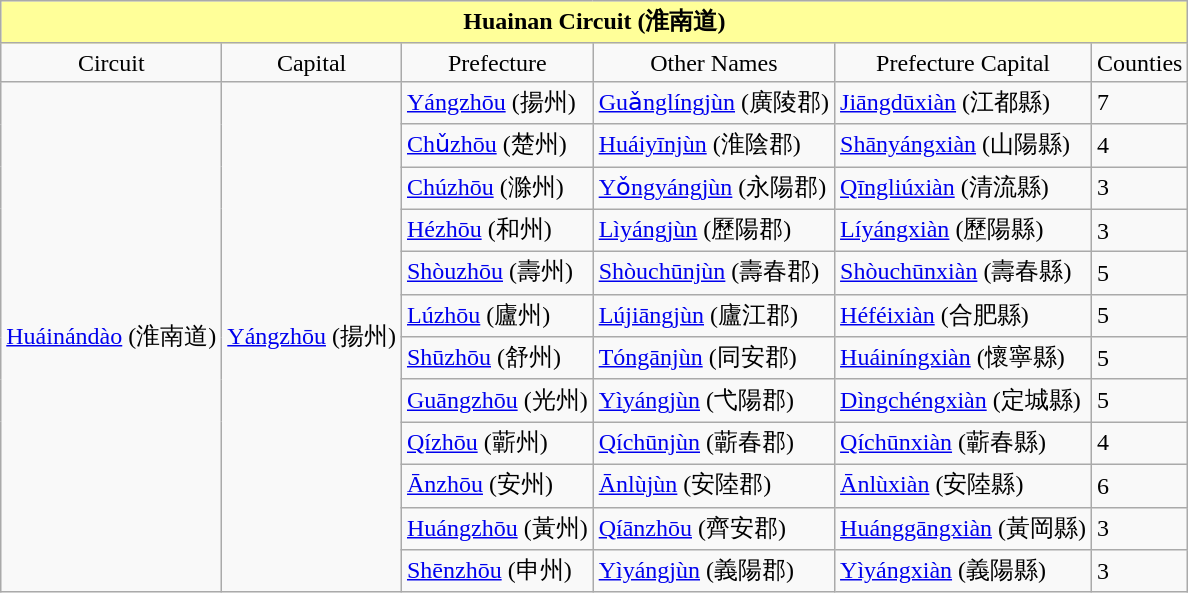<table class="wikitable collapsible collapsed">
<tr>
<th colspan="12" align="center" style="background: #ffff99;"><strong>Huainan Circuit (淮南道)</strong></th>
</tr>
<tr align="center">
<td>Circuit</td>
<td>Capital</td>
<td>Prefecture</td>
<td>Other Names</td>
<td>Prefecture Capital</td>
<td>Counties</td>
</tr>
<tr>
<td rowspan="12"><a href='#'>Huáinándào</a> (淮南道)</td>
<td rowspan="12"><a href='#'>Yángzhōu</a> (揚州)</td>
<td><a href='#'>Yángzhōu</a> (揚州)</td>
<td><a href='#'>Guǎnglíngjùn</a> (廣陵郡)</td>
<td><a href='#'>Jiāngdūxiàn</a> (江都縣)</td>
<td>7</td>
</tr>
<tr>
<td><a href='#'>Chǔzhōu</a> (楚州)</td>
<td><a href='#'>Huáiyīnjùn</a> (淮陰郡)</td>
<td><a href='#'>Shānyángxiàn</a> (山陽縣)</td>
<td>4</td>
</tr>
<tr>
<td><a href='#'>Chúzhōu</a> (滁州)</td>
<td><a href='#'>Yǒngyángjùn</a> (永陽郡)</td>
<td><a href='#'>Qīngliúxiàn</a> (清流縣)</td>
<td>3</td>
</tr>
<tr>
<td><a href='#'>Hézhōu</a> (和州)</td>
<td><a href='#'>Lìyángjùn</a> (歷陽郡)</td>
<td><a href='#'>Líyángxiàn</a> (歷陽縣)</td>
<td>3</td>
</tr>
<tr>
<td><a href='#'>Shòuzhōu</a> (壽州)</td>
<td><a href='#'>Shòuchūnjùn</a> (壽春郡)</td>
<td><a href='#'>Shòuchūnxiàn</a> (壽春縣)</td>
<td>5</td>
</tr>
<tr>
<td><a href='#'>Lúzhōu</a> (廬州)</td>
<td><a href='#'>Lújiāngjùn</a> (廬江郡)</td>
<td><a href='#'>Héféixiàn</a> (合肥縣)</td>
<td>5</td>
</tr>
<tr>
<td><a href='#'>Shūzhōu</a> (舒州)</td>
<td><a href='#'>Tóngānjùn</a> (同安郡)</td>
<td><a href='#'>Huáiníngxiàn</a> (懷寧縣)</td>
<td>5</td>
</tr>
<tr>
<td><a href='#'>Guāngzhōu</a> (光州)</td>
<td><a href='#'>Yìyángjùn</a> (弋陽郡)</td>
<td><a href='#'>Dìngchéngxiàn</a> (定城縣)</td>
<td>5</td>
</tr>
<tr>
<td><a href='#'>Qízhōu</a> (蘄州)</td>
<td><a href='#'>Qíchūnjùn</a> (蘄春郡)</td>
<td><a href='#'>Qíchūnxiàn</a> (蘄春縣)</td>
<td>4</td>
</tr>
<tr>
<td><a href='#'>Ānzhōu</a> (安州)</td>
<td><a href='#'>Ānlùjùn</a> (安陸郡)</td>
<td><a href='#'>Ānlùxiàn</a> (安陸縣)</td>
<td>6</td>
</tr>
<tr>
<td><a href='#'>Huángzhōu</a> (黃州)</td>
<td><a href='#'>Qíānzhōu</a> (齊安郡)</td>
<td><a href='#'>Huánggāngxiàn</a> (黃岡縣)</td>
<td>3</td>
</tr>
<tr>
<td><a href='#'>Shēnzhōu</a> (申州)</td>
<td><a href='#'>Yìyángjùn</a> (義陽郡)</td>
<td><a href='#'>Yìyángxiàn</a> (義陽縣)</td>
<td>3</td>
</tr>
</table>
